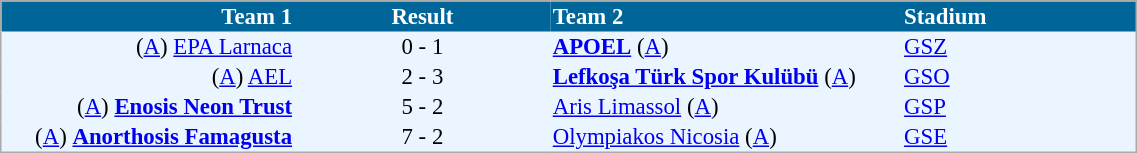<table cellspacing="0" style="background: #EBF5FF; border: 1px #aaa solid; border-collapse: collapse; font-size: 95%;" width=60%>
<tr bgcolor=#006699 style="color:white;">
<th width=25% align="right">Team 1</th>
<th width=22% align="center">Result</th>
<th width=30% align="left">Team 2</th>
<th width=20% align="left">Stadium</th>
</tr>
<tr>
<td align=right>(<a href='#'>A</a>) <a href='#'>EPA Larnaca</a></td>
<td align=center>0 - 1</td>
<td align=left><strong><a href='#'>APOEL</a></strong> (<a href='#'>A</a>)</td>
<td><a href='#'>GSZ</a></td>
</tr>
<tr>
<td align=right>(<a href='#'>A</a>) <a href='#'>AEL</a></td>
<td align=center>2 - 3</td>
<td align=left><strong><a href='#'>Lefkoşa Türk Spor Kulübü</a></strong> (<a href='#'>A</a>)</td>
<td><a href='#'>GSO</a></td>
</tr>
<tr>
<td align=right>(<a href='#'>A</a>) <strong><a href='#'>Enosis Neon Trust</a></strong></td>
<td align=center>5 - 2</td>
<td align=left><a href='#'>Aris Limassol</a> (<a href='#'>A</a>)</td>
<td><a href='#'>GSP</a></td>
</tr>
<tr>
<td align=right>(<a href='#'>A</a>) <strong><a href='#'>Anorthosis Famagusta</a></strong></td>
<td align=center>7 - 2</td>
<td align=left><a href='#'>Olympiakos Nicosia</a> (<a href='#'>A</a>)</td>
<td><a href='#'>GSE</a></td>
</tr>
<tr>
</tr>
</table>
